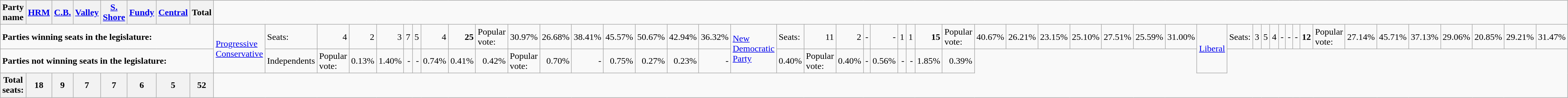<table class="wikitable">
<tr>
<th align="center" colspan="3">Party name</th>
<th align="center" width="45"><a href='#'>HRM</a></th>
<th align="center" width="45"><a href='#'>C.B.</a></th>
<th align="center" width="45"><a href='#'>Valley</a></th>
<th align="center" width="48"><a href='#'>S. Shore</a></th>
<th align="center" width="45"><a href='#'>Fundy</a></th>
<th align="center" width="45"><a href='#'>Central</a></th>
<th align="center" width="45">Total</th>
</tr>
<tr>
<td colspan=10><strong>Parties winning seats in the legislature:</strong><br></td>
<td rowspan="2"><a href='#'>Progressive Conservative</a></td>
<td>Seats:</td>
<td align="right">4</td>
<td align="right">2</td>
<td align="right">3</td>
<td align="right">7</td>
<td align="right">5</td>
<td align="right">4</td>
<td align="right"><strong>25</strong><br></td>
<td>Popular vote:</td>
<td align="right">30.97%</td>
<td align="right">26.68%</td>
<td align="right">38.41%</td>
<td align="right">45.57%</td>
<td align="right">50.67%</td>
<td align="right">42.94%</td>
<td align="right">36.32%<br></td>
<td rowspan="2"><a href='#'>New Democratic Party</a></td>
<td>Seats:</td>
<td align="right">11</td>
<td align="right">2</td>
<td align="right">-</td>
<td align="right">-</td>
<td align="right">1</td>
<td align="right">1</td>
<td align="right"><strong>15</strong><br></td>
<td>Popular vote:</td>
<td align="right">40.67%</td>
<td align="right">26.21%</td>
<td align="right">23.15%</td>
<td align="right">25.10%</td>
<td align="right">27.51%</td>
<td align="right">25.59%</td>
<td align="right">31.00%<br></td>
<td rowspan="2"><a href='#'>Liberal</a></td>
<td>Seats:</td>
<td align="right">3</td>
<td align="right">5</td>
<td align="right">4</td>
<td align="right">-</td>
<td align="right">-</td>
<td align="right">-</td>
<td align="right"><strong>12</strong><br></td>
<td>Popular vote:</td>
<td align="right">27.14%</td>
<td align="right">45.71%</td>
<td align="right">37.13%</td>
<td align="right">29.06%</td>
<td align="right">20.85%</td>
<td align="right">29.21%</td>
<td align="right">31.47%</td>
</tr>
<tr>
<td colspan=10><strong>Parties not winning seats in the legislature:</strong><br></td>
<td>Independents</td>
<td>Popular vote:</td>
<td align="right">0.13%</td>
<td align="right">1.40%</td>
<td align="right">-</td>
<td align="right">-</td>
<td align="right">0.74%</td>
<td align="right">0.41%</td>
<td align="right">0.42%<br></td>
<td>Popular vote:</td>
<td align="right">0.70%</td>
<td align="right">-</td>
<td align="right">0.75%</td>
<td align="right">0.27%</td>
<td align="right">0.23%</td>
<td align="right">-</td>
<td align="right">0.40%<br></td>
<td>Popular vote:</td>
<td align="right">0.40%</td>
<td align="right">-</td>
<td align="right">0.56%</td>
<td align="right">-</td>
<td align="right">-</td>
<td align="right">1.85%</td>
<td align="right">0.39%</td>
</tr>
<tr>
<th colspan=3>Total seats:</th>
<th align="right">18</th>
<th align="right">9</th>
<th align="right">7</th>
<th align="right">7</th>
<th align="right">6</th>
<th align="right">5</th>
<th align="right">52</th>
</tr>
</table>
